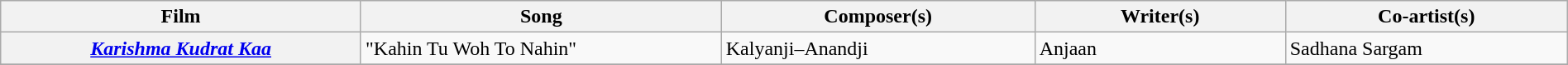<table class="wikitable plainrowheaders" width="100%" textcolor:#000;">
<tr>
<th scope="col" width=23%>Film</th>
<th scope="col" width=23%>Song</th>
<th scope="col" width=20%>Composer(s)</th>
<th scope="col" width=16%>Writer(s)</th>
<th scope="col" width=18%>Co-artist(s)</th>
</tr>
<tr>
<th><em><a href='#'>Karishma Kudrat Kaa</a></em></th>
<td>"Kahin Tu Woh To Nahin"</td>
<td>Kalyanji–Anandji</td>
<td>Anjaan</td>
<td>Sadhana Sargam</td>
</tr>
<tr>
</tr>
</table>
